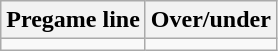<table class="wikitable">
<tr align="center">
<th style=>Pregame line</th>
<th style=>Over/under</th>
</tr>
<tr align="center">
<td></td>
<td></td>
</tr>
</table>
